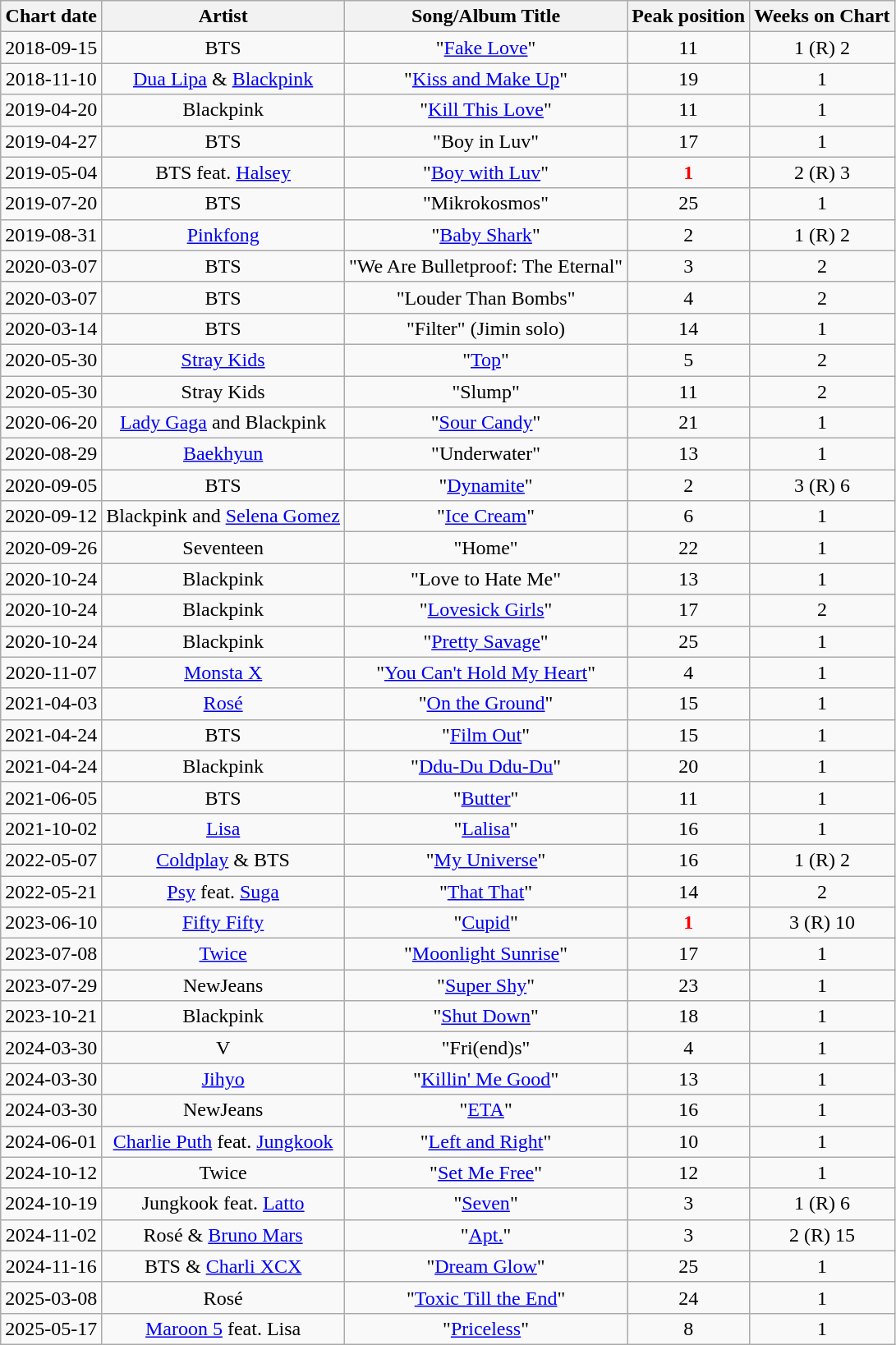<table class="wikitable sortable" style="text-align:center">
<tr>
<th>Chart date</th>
<th>Artist</th>
<th>Song/Album Title</th>
<th>Peak position</th>
<th>Weeks on Chart</th>
</tr>
<tr>
<td>2018-09-15</td>
<td>BTS</td>
<td>"<a href='#'>Fake Love</a>"</td>
<td>11</td>
<td>1 (R) 2</td>
</tr>
<tr>
<td>2018-11-10</td>
<td><a href='#'>Dua Lipa</a> & <a href='#'>Blackpink</a></td>
<td>"<a href='#'>Kiss and Make Up</a>"</td>
<td>19</td>
<td>1</td>
</tr>
<tr>
<td>2019-04-20</td>
<td>Blackpink</td>
<td>"<a href='#'>Kill This Love</a>"</td>
<td>11</td>
<td>1</td>
</tr>
<tr>
<td>2019-04-27</td>
<td>BTS</td>
<td>"Boy in Luv"</td>
<td>17</td>
<td>1</td>
</tr>
<tr>
<td>2019-05-04</td>
<td>BTS feat. <a href='#'>Halsey</a></td>
<td>"<a href='#'>Boy with Luv</a>"</td>
<td style="color:red;"><strong>1</strong></td>
<td>2 (R) 3</td>
</tr>
<tr>
<td>2019-07-20</td>
<td>BTS</td>
<td>"Mikrokosmos"</td>
<td>25</td>
<td>1</td>
</tr>
<tr>
<td>2019-08-31</td>
<td><a href='#'>Pinkfong</a></td>
<td>"<a href='#'>Baby Shark</a>"</td>
<td>2</td>
<td>1 (R) 2</td>
</tr>
<tr>
<td>2020-03-07</td>
<td>BTS</td>
<td>"We Are Bulletproof: The Eternal"</td>
<td>3</td>
<td>2</td>
</tr>
<tr>
<td>2020-03-07</td>
<td>BTS</td>
<td>"Louder Than Bombs"</td>
<td>4</td>
<td>2</td>
</tr>
<tr>
<td>2020-03-14</td>
<td>BTS</td>
<td>"Filter" (Jimin solo)</td>
<td>14</td>
<td>1</td>
</tr>
<tr>
<td>2020-05-30</td>
<td><a href='#'>Stray Kids</a></td>
<td>"<a href='#'>Top</a>"</td>
<td>5</td>
<td>2</td>
</tr>
<tr>
<td>2020-05-30</td>
<td>Stray Kids</td>
<td>"Slump"</td>
<td>11</td>
<td>2</td>
</tr>
<tr>
<td>2020-06-20</td>
<td><a href='#'>Lady Gaga</a> and Blackpink</td>
<td>"<a href='#'>Sour Candy</a>"</td>
<td>21</td>
<td>1</td>
</tr>
<tr>
<td>2020-08-29</td>
<td><a href='#'>Baekhyun</a></td>
<td>"Underwater"</td>
<td>13</td>
<td>1</td>
</tr>
<tr>
<td>2020-09-05</td>
<td>BTS</td>
<td>"<a href='#'>Dynamite</a>"</td>
<td>2</td>
<td>3 (R) 6</td>
</tr>
<tr>
<td>2020-09-12</td>
<td>Blackpink and <a href='#'>Selena Gomez</a></td>
<td>"<a href='#'>Ice Cream</a>"</td>
<td>6</td>
<td>1</td>
</tr>
<tr>
<td>2020-09-26</td>
<td>Seventeen</td>
<td>"Home"</td>
<td>22</td>
<td>1</td>
</tr>
<tr>
<td>2020-10-24</td>
<td>Blackpink</td>
<td>"Love to Hate Me"</td>
<td>13</td>
<td>1</td>
</tr>
<tr>
<td>2020-10-24</td>
<td>Blackpink</td>
<td>"<a href='#'>Lovesick Girls</a>"</td>
<td>17</td>
<td>2</td>
</tr>
<tr>
<td>2020-10-24</td>
<td>Blackpink</td>
<td>"<a href='#'>Pretty Savage</a>"</td>
<td>25</td>
<td>1</td>
</tr>
<tr>
<td>2020-11-07</td>
<td><a href='#'>Monsta X</a></td>
<td>"<a href='#'>You Can't Hold My Heart</a>"</td>
<td>4</td>
<td>1</td>
</tr>
<tr>
<td>2021-04-03</td>
<td><a href='#'>Rosé</a></td>
<td>"<a href='#'>On the Ground</a>"</td>
<td>15</td>
<td>1</td>
</tr>
<tr>
<td>2021-04-24</td>
<td>BTS</td>
<td>"<a href='#'>Film Out</a>"</td>
<td>15</td>
<td>1</td>
</tr>
<tr>
<td>2021-04-24</td>
<td>Blackpink</td>
<td>"<a href='#'>Ddu-Du Ddu-Du</a>"</td>
<td>20</td>
<td>1</td>
</tr>
<tr>
<td>2021-06-05</td>
<td>BTS</td>
<td>"<a href='#'>Butter</a>"</td>
<td>11</td>
<td>1</td>
</tr>
<tr>
<td>2021-10-02</td>
<td><a href='#'>Lisa</a></td>
<td>"<a href='#'>Lalisa</a>"</td>
<td>16</td>
<td>1</td>
</tr>
<tr>
<td>2022-05-07</td>
<td><a href='#'>Coldplay</a> & BTS</td>
<td>"<a href='#'>My Universe</a>"</td>
<td>16</td>
<td>1 (R) 2</td>
</tr>
<tr>
<td>2022-05-21</td>
<td><a href='#'>Psy</a> feat. <a href='#'>Suga</a></td>
<td>"<a href='#'>That That</a>"</td>
<td>14</td>
<td>2</td>
</tr>
<tr>
<td>2023-06-10</td>
<td><a href='#'>Fifty Fifty</a></td>
<td>"<a href='#'>Cupid</a>"</td>
<td style="color:red"><strong>1</strong></td>
<td>3 (R) 10</td>
</tr>
<tr>
<td>2023-07-08</td>
<td><a href='#'>Twice</a></td>
<td>"<a href='#'>Moonlight Sunrise</a>"</td>
<td>17</td>
<td>1</td>
</tr>
<tr>
<td>2023-07-29</td>
<td>NewJeans</td>
<td>"<a href='#'>Super Shy</a>"</td>
<td>23</td>
<td>1</td>
</tr>
<tr>
<td>2023-10-21</td>
<td>Blackpink</td>
<td>"<a href='#'>Shut Down</a>"</td>
<td>18</td>
<td>1</td>
</tr>
<tr>
<td>2024-03-30</td>
<td>V</td>
<td>"Fri(end)s"</td>
<td>4</td>
<td>1</td>
</tr>
<tr>
<td>2024-03-30</td>
<td><a href='#'>Jihyo</a></td>
<td>"<a href='#'>Killin' Me Good</a>"</td>
<td>13</td>
<td>1</td>
</tr>
<tr>
<td>2024-03-30</td>
<td>NewJeans</td>
<td>"<a href='#'>ETA</a>"</td>
<td>16</td>
<td>1</td>
</tr>
<tr>
<td>2024-06-01</td>
<td><a href='#'>Charlie Puth</a> feat. <a href='#'>Jungkook</a></td>
<td>"<a href='#'>Left and Right</a>"</td>
<td>10</td>
<td>1</td>
</tr>
<tr>
<td>2024-10-12</td>
<td>Twice</td>
<td>"<a href='#'>Set Me Free</a>"</td>
<td>12</td>
<td>1</td>
</tr>
<tr>
<td>2024-10-19</td>
<td>Jungkook feat. <a href='#'>Latto</a></td>
<td>"<a href='#'>Seven</a>"</td>
<td>3</td>
<td>1 (R) 6</td>
</tr>
<tr>
<td>2024-11-02</td>
<td>Rosé & <a href='#'>Bruno Mars</a></td>
<td>"<a href='#'>Apt.</a>"</td>
<td>3</td>
<td>2 (R) 15</td>
</tr>
<tr>
<td>2024-11-16</td>
<td>BTS & <a href='#'>Charli XCX</a></td>
<td>"<a href='#'>Dream Glow</a>"</td>
<td>25</td>
<td>1</td>
</tr>
<tr>
<td>2025-03-08</td>
<td>Rosé</td>
<td>"<a href='#'>Toxic Till the End</a>"</td>
<td>24</td>
<td>1</td>
</tr>
<tr>
<td>2025-05-17</td>
<td><a href='#'>Maroon 5</a> feat. Lisa</td>
<td>"<a href='#'>Priceless</a>"</td>
<td>8</td>
<td>1</td>
</tr>
</table>
